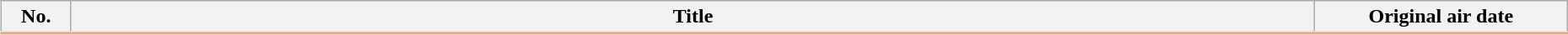<table class="wikitable" style="width:98%; margin:auto; margin-left:5px; background:#FFF;">
<tr style="border-bottom: 3px solid #FFC8A8;">
<th style="width:3em;">No.</th>
<th>Title</th>
<th style="width:12em;">Original air date</th>
</tr>
<tr>
</tr>
</table>
